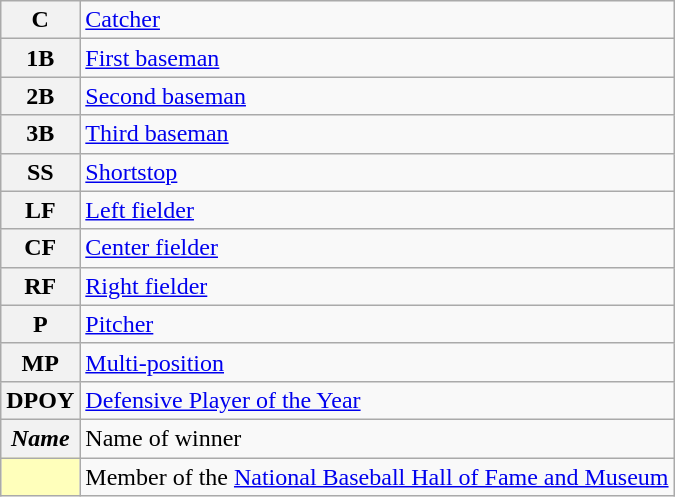<table class="wikitable" border="1">
<tr>
<th scope="row">C</th>
<td><a href='#'>Catcher</a></td>
</tr>
<tr>
<th scope="row">1B</th>
<td><a href='#'>First baseman</a></td>
</tr>
<tr>
<th scope="row">2B</th>
<td><a href='#'>Second baseman</a></td>
</tr>
<tr>
<th scope="row">3B</th>
<td><a href='#'>Third baseman</a></td>
</tr>
<tr>
<th scope="row">SS</th>
<td><a href='#'>Shortstop</a></td>
</tr>
<tr>
<th scope="row">LF</th>
<td><a href='#'>Left fielder</a></td>
</tr>
<tr>
<th scope="row">CF</th>
<td><a href='#'>Center fielder</a></td>
</tr>
<tr>
<th scope="row">RF</th>
<td><a href='#'>Right fielder</a></td>
</tr>
<tr>
<th scope="row">P</th>
<td><a href='#'>Pitcher</a></td>
</tr>
<tr>
<th scope="row">MP</th>
<td><a href='#'>Multi-position</a></td>
</tr>
<tr>
<th scope="row">DPOY</th>
<td><a href='#'>Defensive Player of the Year</a></td>
</tr>
<tr>
<th scope="row"><em>Name</em> </th>
<td>Name of winner </td>
</tr>
<tr>
<th scope="row" style="background:#ffb;"></th>
<td>Member of the <a href='#'>National Baseball Hall of Fame and Museum</a></td>
</tr>
</table>
